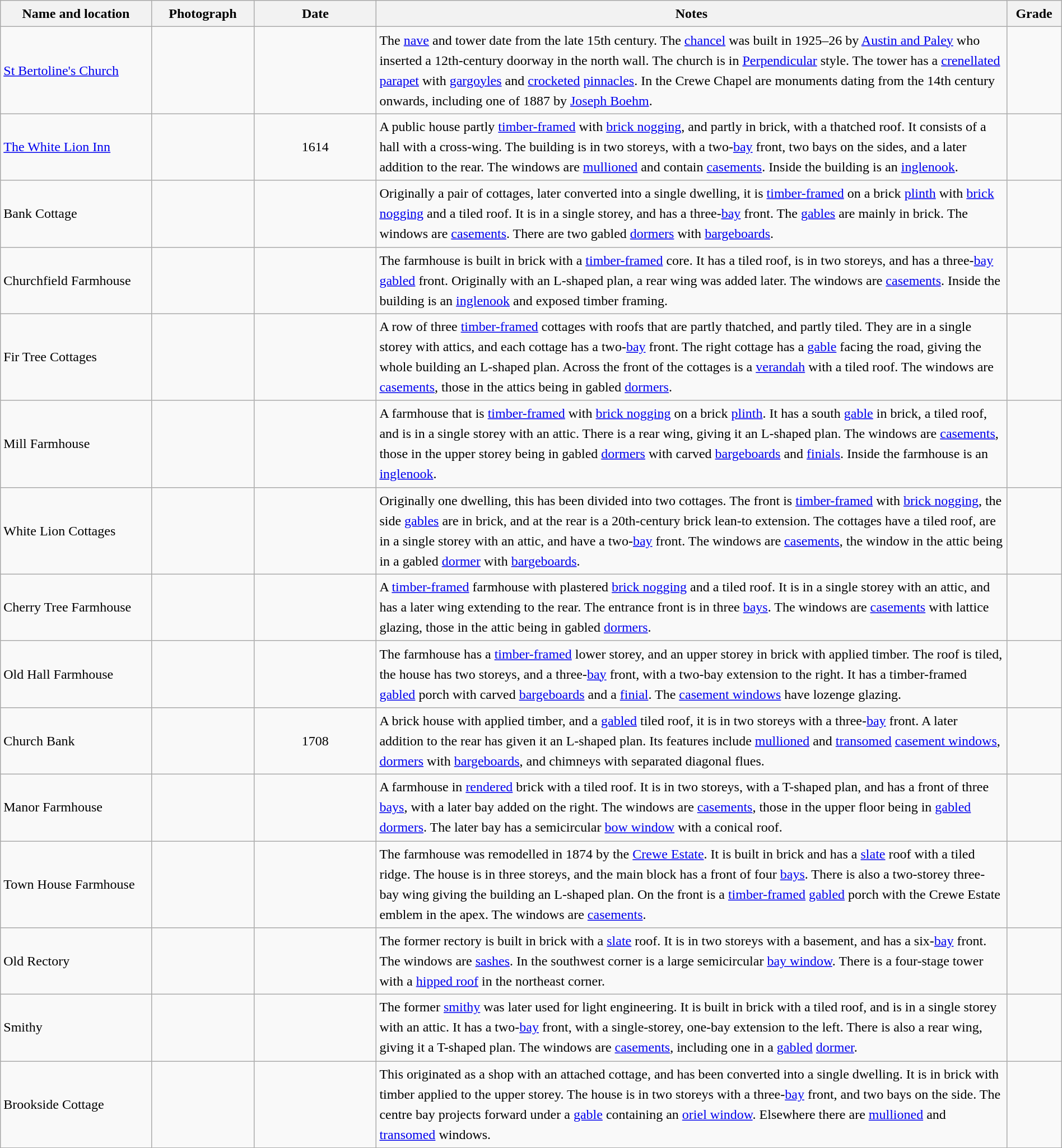<table class="wikitable sortable plainrowheaders" style="width:100%;border:0px;text-align:left;line-height:150%;">
<tr>
<th scope="col" style="width:150px">Name and location</th>
<th scope="col" style="width:100px" class="unsortable">Photograph</th>
<th scope="col" style="width:120px">Date</th>
<th scope="col" style="width:650px" class="unsortable">Notes</th>
<th scope="col" style="width:50px">Grade</th>
</tr>
<tr>
<td><a href='#'>St Bertoline's Church</a><br><small></small></td>
<td></td>
<td align="center"></td>
<td>The <a href='#'>nave</a> and tower date from the late 15th century. The <a href='#'>chancel</a> was built in 1925–26 by <a href='#'>Austin and Paley</a> who inserted a 12th-century doorway in the north wall. The church is in <a href='#'>Perpendicular</a> style. The tower has a <a href='#'>crenellated</a> <a href='#'>parapet</a> with <a href='#'>gargoyles</a> and <a href='#'>crocketed</a> <a href='#'>pinnacles</a>. In the Crewe Chapel are monuments dating from the 14th century onwards, including one of 1887 by <a href='#'>Joseph Boehm</a>.</td>
<td align="center" ></td>
</tr>
<tr>
<td><a href='#'>The White Lion Inn</a><br><small></small></td>
<td></td>
<td align="center">1614</td>
<td>A public house partly <a href='#'>timber-framed</a> with <a href='#'>brick nogging</a>, and partly in brick, with a thatched roof. It consists of a hall with a cross-wing. The building is in two storeys, with a two-<a href='#'>bay</a> front, two bays on the sides, and a later addition to the rear. The windows are <a href='#'>mullioned</a> and contain <a href='#'>casements</a>. Inside the building is an <a href='#'>inglenook</a>.</td>
<td align="center" ></td>
</tr>
<tr>
<td>Bank Cottage<br><small></small></td>
<td></td>
<td align="center"></td>
<td>Originally a pair of cottages, later converted into a single dwelling, it is <a href='#'>timber-framed</a> on a brick <a href='#'>plinth</a> with <a href='#'>brick nogging</a> and a tiled roof. It is in a single storey, and has a three-<a href='#'>bay</a> front. The <a href='#'>gables</a> are mainly in brick. The windows are <a href='#'>casements</a>. There are two gabled <a href='#'>dormers</a> with <a href='#'>bargeboards</a>.</td>
<td align="center" ></td>
</tr>
<tr>
<td>Churchfield Farmhouse<br><small></small></td>
<td></td>
<td align="center"></td>
<td>The farmhouse is built in brick with a <a href='#'>timber-framed</a> core. It has a tiled roof, is in two storeys, and has a three-<a href='#'>bay</a> <a href='#'>gabled</a> front. Originally with an L-shaped plan, a rear wing was added later. The windows are <a href='#'>casements</a>. Inside the building is an <a href='#'>inglenook</a> and exposed timber framing.</td>
<td align="center" ></td>
</tr>
<tr>
<td>Fir Tree Cottages<br><small></small></td>
<td></td>
<td align="center"></td>
<td>A row of three <a href='#'>timber-framed</a> cottages with roofs that are partly thatched, and partly tiled. They are in a single storey with attics, and each cottage has a two-<a href='#'>bay</a> front. The right cottage has a <a href='#'>gable</a> facing the road, giving the whole building an L-shaped plan. Across the front of the cottages is a <a href='#'>verandah</a> with a tiled roof. The windows are <a href='#'>casements</a>, those in the attics being in gabled <a href='#'>dormers</a>.</td>
<td align="center" ></td>
</tr>
<tr>
<td>Mill Farmhouse<br><small></small></td>
<td></td>
<td align="center"></td>
<td>A farmhouse that is <a href='#'>timber-framed</a> with <a href='#'>brick nogging</a> on a brick <a href='#'>plinth</a>. It has a south <a href='#'>gable</a> in brick, a tiled roof, and is in a single storey with an attic. There is a rear wing, giving it an L-shaped plan. The windows are <a href='#'>casements</a>, those in the upper storey being in gabled <a href='#'>dormers</a> with carved <a href='#'>bargeboards</a> and <a href='#'>finials</a>. Inside the farmhouse is an <a href='#'>inglenook</a>.</td>
<td align="center" ></td>
</tr>
<tr>
<td>White Lion Cottages<br><small></small></td>
<td></td>
<td align="center"></td>
<td>Originally one dwelling, this has been divided into two cottages. The front is <a href='#'>timber-framed</a> with <a href='#'>brick nogging</a>, the side <a href='#'>gables</a> are in brick, and at the rear is a 20th-century brick lean-to extension. The cottages have a tiled roof, are in a single storey with an attic, and have a two-<a href='#'>bay</a> front.  The windows are <a href='#'>casements</a>, the window in the attic being in a gabled <a href='#'>dormer</a> with <a href='#'>bargeboards</a>.</td>
<td align="center" ></td>
</tr>
<tr>
<td>Cherry Tree Farmhouse<br><small></small></td>
<td></td>
<td align="center"></td>
<td>A <a href='#'>timber-framed</a> farmhouse with plastered <a href='#'>brick nogging</a> and a tiled roof. It is in a single storey with an attic, and has a later wing extending to the rear. The entrance front is in three <a href='#'>bays</a>. The windows are <a href='#'>casements</a> with lattice glazing, those in the attic being in gabled <a href='#'>dormers</a>.</td>
<td align="center" ></td>
</tr>
<tr>
<td>Old Hall Farmhouse<br><small></small></td>
<td></td>
<td align="center"></td>
<td>The farmhouse has a <a href='#'>timber-framed</a> lower storey, and an upper storey in brick with applied timber. The roof is tiled, the house has two storeys, and a three-<a href='#'>bay</a> front, with a two-bay extension to the right. It has a timber-framed <a href='#'>gabled</a> porch with carved <a href='#'>bargeboards</a> and a <a href='#'>finial</a>. The <a href='#'>casement windows</a> have lozenge glazing.</td>
<td align="center" ></td>
</tr>
<tr>
<td>Church Bank<br><small></small></td>
<td></td>
<td align="center">1708</td>
<td>A brick house with applied timber, and a <a href='#'>gabled</a> tiled roof, it is in two storeys with a three-<a href='#'>bay</a> front. A later addition to the rear has given it an L-shaped plan. Its features include <a href='#'>mullioned</a> and <a href='#'>transomed</a> <a href='#'>casement windows</a>, <a href='#'>dormers</a> with <a href='#'>bargeboards</a>, and chimneys with separated diagonal flues.</td>
<td align="center" ></td>
</tr>
<tr>
<td>Manor Farmhouse<br><small></small></td>
<td></td>
<td align="center"></td>
<td>A farmhouse in <a href='#'>rendered</a> brick with a tiled roof. It is in two storeys, with a T-shaped plan, and has a front of three <a href='#'>bays</a>, with a later bay added on the right. The windows are <a href='#'>casements</a>, those in the upper floor being in <a href='#'>gabled</a> <a href='#'>dormers</a>. The later bay has a semicircular <a href='#'>bow window</a> with a conical roof.</td>
<td align="center" ></td>
</tr>
<tr>
<td>Town House Farmhouse<br><small></small></td>
<td></td>
<td align="center"></td>
<td>The farmhouse was remodelled in 1874 by the <a href='#'>Crewe Estate</a>. It is built in brick and has a <a href='#'>slate</a> roof with a tiled ridge. The house is in three storeys, and the main block has a front of four <a href='#'>bays</a>. There is also a two-storey three-bay wing giving the building an L-shaped plan. On the front is a <a href='#'>timber-framed</a> <a href='#'>gabled</a> porch with the Crewe Estate emblem in the apex. The windows are <a href='#'>casements</a>.</td>
<td align="center" ></td>
</tr>
<tr>
<td>Old Rectory<br><small></small></td>
<td></td>
<td align="center"></td>
<td>The former rectory is built in brick with a <a href='#'>slate</a> roof. It is in two storeys with a basement, and has a six-<a href='#'>bay</a> front. The windows are <a href='#'>sashes</a>. In the southwest corner is a large semicircular <a href='#'>bay window</a>. There is a four-stage tower with a <a href='#'>hipped roof</a> in the northeast corner.</td>
<td align="center" ></td>
</tr>
<tr>
<td>Smithy<br><small></small></td>
<td></td>
<td align="center"></td>
<td>The former <a href='#'>smithy</a> was later used for light engineering. It is built in brick with a tiled roof, and is in a single storey with an attic. It has a two-<a href='#'>bay</a> front, with a single-storey, one-bay extension to the left. There is also a rear wing, giving it a T-shaped plan. The windows are <a href='#'>casements</a>, including one in a <a href='#'>gabled</a> <a href='#'>dormer</a>.</td>
<td align="center" ></td>
</tr>
<tr>
<td>Brookside Cottage<br><small></small></td>
<td></td>
<td align="center"></td>
<td>This originated as a shop with an attached cottage, and has been converted into a single dwelling. It is in brick with timber applied to the upper storey. The house is in two storeys with a three-<a href='#'>bay</a> front, and two bays on the side. The centre bay projects forward under a <a href='#'>gable</a> containing an <a href='#'>oriel window</a>. Elsewhere there are <a href='#'>mullioned</a> and <a href='#'>transomed</a> windows.</td>
<td align="center" ></td>
</tr>
<tr>
</tr>
</table>
